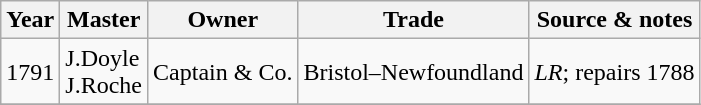<table class=" wikitable">
<tr>
<th>Year</th>
<th>Master</th>
<th>Owner</th>
<th>Trade</th>
<th>Source & notes</th>
</tr>
<tr>
<td>1791</td>
<td>J.Doyle<br>J.Roche</td>
<td>Captain & Co.</td>
<td>Bristol–Newfoundland</td>
<td><em>LR</em>; repairs 1788</td>
</tr>
<tr>
</tr>
</table>
